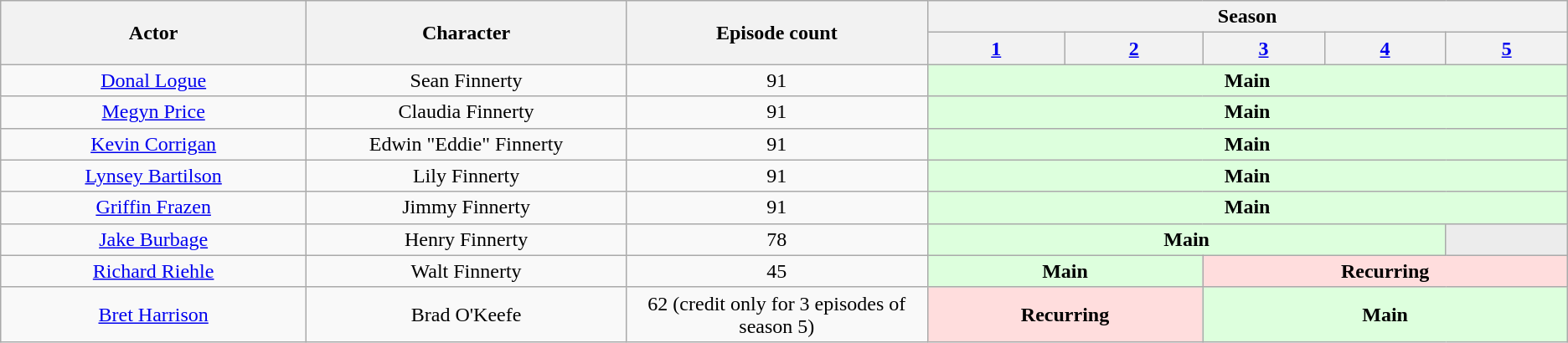<table class="wikitable plainrowheaders" style="text-align:center">
<tr>
<th rowspan="2" style="width:5%;" scope="col">Actor</th>
<th rowspan="2" style="width:5%;" scope="col">Character</th>
<th rowspan="2" style="width:5%;" scope="col">Episode count</th>
<th colspan="9">Season</th>
</tr>
<tr>
<th scope="col" style="width:2%;"><a href='#'>1</a></th>
<th scope="col" style="width:2%;"><a href='#'>2</a></th>
<th scope="col" style="width:2%;"><a href='#'>3</a></th>
<th scope="col" style="width:2%;"><a href='#'>4</a></th>
<th scope="col" style="width:2%;"><a href='#'>5</a></th>
</tr>
<tr>
<td><a href='#'>Donal Logue</a></td>
<td>Sean Finnerty</td>
<td>91</td>
<td colspan="5" style="background:#dfd; text-align:center;"><strong>Main</strong></td>
</tr>
<tr>
<td><a href='#'>Megyn Price</a></td>
<td>Claudia Finnerty</td>
<td>91</td>
<td colspan="5" style="background:#dfd; text-align:center;"><strong>Main</strong></td>
</tr>
<tr>
<td><a href='#'>Kevin Corrigan</a></td>
<td>Edwin "Eddie" Finnerty</td>
<td>91</td>
<td colspan="5" style="background:#dfd; text-align:center;"><strong>Main</strong></td>
</tr>
<tr>
<td><a href='#'>Lynsey Bartilson</a></td>
<td>Lily Finnerty</td>
<td>91</td>
<td colspan="5" style="background:#dfd; text-align:center;"><strong>Main</strong></td>
</tr>
<tr>
<td><a href='#'>Griffin Frazen</a></td>
<td>Jimmy Finnerty</td>
<td>91</td>
<td colspan="5" style="background:#dfd; text-align:center;"><strong>Main</strong></td>
</tr>
<tr>
<td><a href='#'>Jake Burbage</a></td>
<td>Henry Finnerty</td>
<td>78</td>
<td colspan="4" style="background:#dfd; text-align:center;"><strong>Main</strong></td>
<td colspan="1" style="background:#ececec; color:gray; vertical-align:middle; text-align:center;" class="table-na"></td>
</tr>
<tr>
<td><a href='#'>Richard Riehle</a></td>
<td>Walt Finnerty</td>
<td>45</td>
<td colspan="2" style="background:#dfd; text-align:center;"><strong>Main</strong></td>
<td colspan="3" style="background:#fdd; text-align:center;"><strong>Recurring</strong></td>
</tr>
<tr>
<td><a href='#'>Bret Harrison</a></td>
<td>Brad O'Keefe</td>
<td>62 (credit only for 3 episodes of season 5)</td>
<td colspan="2" style="background:#fdd; text-align:center;"><strong>Recurring</strong></td>
<td colspan="3" style="background:#dfd; text-align:center;"><strong>Main</strong></td>
</tr>
</table>
